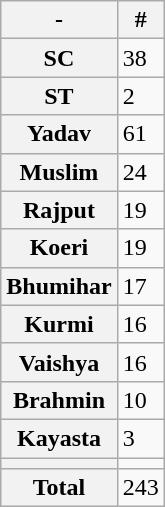<table class="wikitable sortable">
<tr>
<th>-</th>
<th>#</th>
</tr>
<tr>
<th>SC</th>
<td>38</td>
</tr>
<tr>
<th>ST</th>
<td>2</td>
</tr>
<tr>
<th>Yadav</th>
<td>61</td>
</tr>
<tr>
<th>Muslim</th>
<td>24</td>
</tr>
<tr>
<th>Rajput</th>
<td>19</td>
</tr>
<tr>
<th>Koeri</th>
<td>19</td>
</tr>
<tr>
<th>Bhumihar</th>
<td>17</td>
</tr>
<tr>
<th>Kurmi</th>
<td>16</td>
</tr>
<tr>
<th>Vaishya</th>
<td>16</td>
</tr>
<tr>
<th>Brahmin</th>
<td>10</td>
</tr>
<tr>
<th>Kayasta</th>
<td>3</td>
</tr>
<tr>
<th></th>
<td></td>
</tr>
<tr>
<th>Total</th>
<td>243</td>
</tr>
</table>
